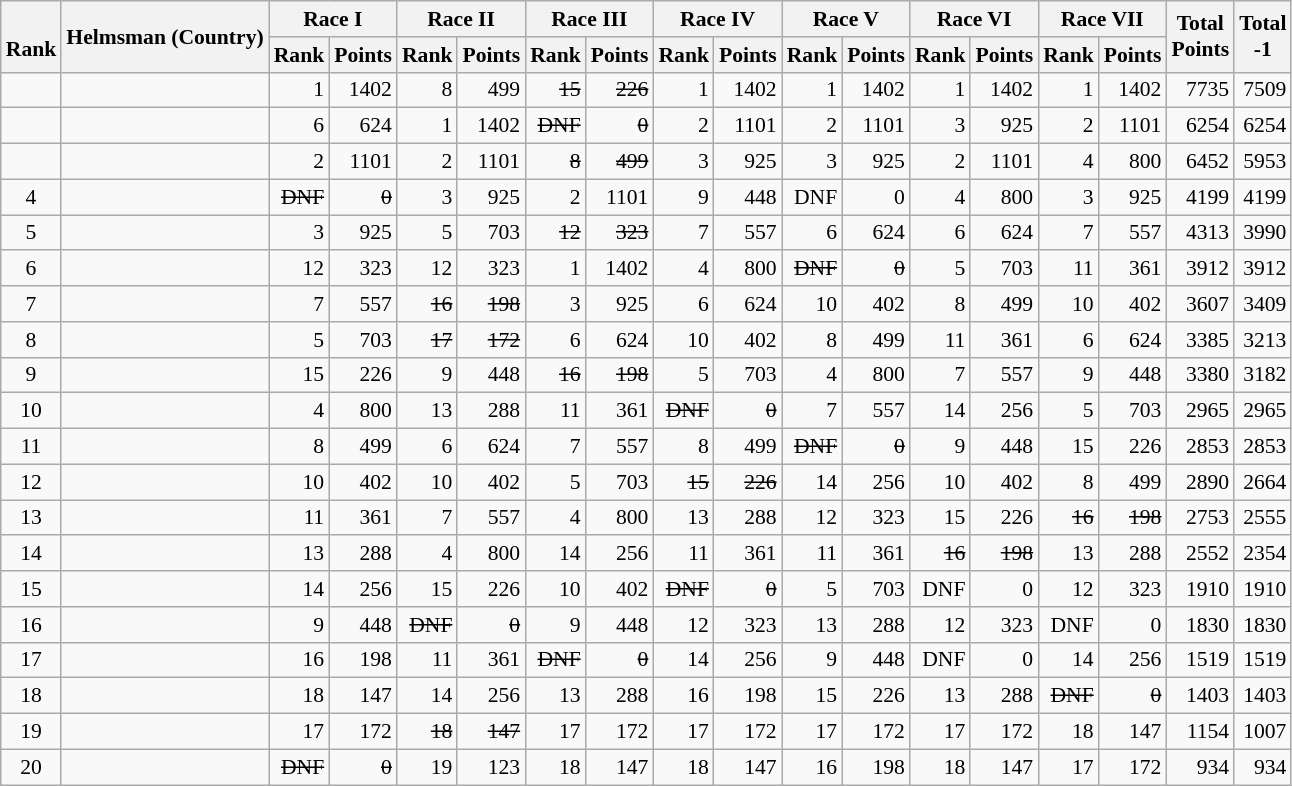<table class="wikitable" style="text-align:right; font-size:90%">
<tr>
<th rowspan="2"><br>Rank</th>
<th rowspan="2">Helmsman (Country)</th>
<th colspan="2">Race I</th>
<th colspan="2">Race II</th>
<th colspan="2">Race III</th>
<th colspan="2">Race IV</th>
<th colspan="2">Race V</th>
<th colspan="2">Race VI</th>
<th colspan="2">Race VII</th>
<th rowspan="2">Total <br>Points <br></th>
<th rowspan="2">Total<br>-1<br></th>
</tr>
<tr>
<th>Rank</th>
<th>Points</th>
<th>Rank</th>
<th>Points</th>
<th>Rank</th>
<th>Points</th>
<th>Rank</th>
<th>Points</th>
<th>Rank</th>
<th>Points</th>
<th>Rank</th>
<th>Points</th>
<th>Rank</th>
<th>Points</th>
</tr>
<tr style="vertical-align:top;">
<td align=center></td>
<td align=left></td>
<td>1</td>
<td>1402</td>
<td>8</td>
<td>499</td>
<td><s>15</s></td>
<td><s>226</s></td>
<td>1</td>
<td>1402</td>
<td>1</td>
<td>1402</td>
<td>1</td>
<td>1402</td>
<td>1</td>
<td>1402</td>
<td>7735</td>
<td>7509</td>
</tr>
<tr style="vertical-align:top;">
<td align=center></td>
<td align=left></td>
<td>6</td>
<td>624</td>
<td>1</td>
<td>1402</td>
<td><s>DNF</s></td>
<td><s>0</s></td>
<td>2</td>
<td>1101</td>
<td>2</td>
<td>1101</td>
<td>3</td>
<td>925</td>
<td>2</td>
<td>1101</td>
<td>6254</td>
<td>6254</td>
</tr>
<tr style="vertical-align:top;">
<td align=center></td>
<td align=left></td>
<td>2</td>
<td>1101</td>
<td>2</td>
<td>1101</td>
<td><s>8</s></td>
<td><s>499</s></td>
<td>3</td>
<td>925</td>
<td>3</td>
<td>925</td>
<td>2</td>
<td>1101</td>
<td>4</td>
<td>800</td>
<td>6452</td>
<td>5953</td>
</tr>
<tr style="vertical-align:top;">
<td align=center>4</td>
<td align=left></td>
<td><s>DNF</s></td>
<td><s>0</s></td>
<td>3</td>
<td>925</td>
<td>2</td>
<td>1101</td>
<td>9</td>
<td>448</td>
<td>DNF</td>
<td>0</td>
<td>4</td>
<td>800</td>
<td>3</td>
<td>925</td>
<td>4199</td>
<td>4199</td>
</tr>
<tr style="vertical-align:top;">
<td align=center>5</td>
<td align=left></td>
<td>3</td>
<td>925</td>
<td>5</td>
<td>703</td>
<td><s>12</s></td>
<td><s>323</s></td>
<td>7</td>
<td>557</td>
<td>6</td>
<td>624</td>
<td>6</td>
<td>624</td>
<td>7</td>
<td>557</td>
<td>4313</td>
<td>3990</td>
</tr>
<tr style="vertical-align:top;">
<td align=center>6</td>
<td align=left></td>
<td>12</td>
<td>323</td>
<td>12</td>
<td>323</td>
<td>1</td>
<td>1402</td>
<td>4</td>
<td>800</td>
<td><s>DNF</s></td>
<td><s>0</s></td>
<td>5</td>
<td>703</td>
<td>11</td>
<td>361</td>
<td>3912</td>
<td>3912</td>
</tr>
<tr style="vertical-align:top;">
<td align=center>7</td>
<td align=left></td>
<td>7</td>
<td>557</td>
<td><s>16</s></td>
<td><s>198</s></td>
<td>3</td>
<td>925</td>
<td>6</td>
<td>624</td>
<td>10</td>
<td>402</td>
<td>8</td>
<td>499</td>
<td>10</td>
<td>402</td>
<td>3607</td>
<td>3409</td>
</tr>
<tr style="vertical-align:top;">
<td align=center>8</td>
<td align=left></td>
<td>5</td>
<td>703</td>
<td><s>17</s></td>
<td><s>172</s></td>
<td>6</td>
<td>624</td>
<td>10</td>
<td>402</td>
<td>8</td>
<td>499</td>
<td>11</td>
<td>361</td>
<td>6</td>
<td>624</td>
<td>3385</td>
<td>3213</td>
</tr>
<tr style="vertical-align:top;">
<td align=center>9</td>
<td align=left></td>
<td>15</td>
<td>226</td>
<td>9</td>
<td>448</td>
<td><s>16</s></td>
<td><s>198</s></td>
<td>5</td>
<td>703</td>
<td>4</td>
<td>800</td>
<td>7</td>
<td>557</td>
<td>9</td>
<td>448</td>
<td>3380</td>
<td>3182</td>
</tr>
<tr style="vertical-align:top;">
<td align=center>10</td>
<td align=left></td>
<td>4</td>
<td>800</td>
<td>13</td>
<td>288</td>
<td>11</td>
<td>361</td>
<td><s>DNF</s></td>
<td><s>0</s></td>
<td>7</td>
<td>557</td>
<td>14</td>
<td>256</td>
<td>5</td>
<td>703</td>
<td>2965</td>
<td>2965</td>
</tr>
<tr style="vertical-align:top;">
<td align=center>11</td>
<td align=left></td>
<td>8</td>
<td>499</td>
<td>6</td>
<td>624</td>
<td>7</td>
<td>557</td>
<td>8</td>
<td>499</td>
<td><s>DNF</s></td>
<td><s>0</s></td>
<td>9</td>
<td>448</td>
<td>15</td>
<td>226</td>
<td>2853</td>
<td>2853</td>
</tr>
<tr style="vertical-align:top;">
<td align=center>12</td>
<td align=left></td>
<td>10</td>
<td>402</td>
<td>10</td>
<td>402</td>
<td>5</td>
<td>703</td>
<td><s>15</s></td>
<td><s>226</s></td>
<td>14</td>
<td>256</td>
<td>10</td>
<td>402</td>
<td>8</td>
<td>499</td>
<td>2890</td>
<td>2664</td>
</tr>
<tr style="vertical-align:top;">
<td align=center>13</td>
<td align=left></td>
<td>11</td>
<td>361</td>
<td>7</td>
<td>557</td>
<td>4</td>
<td>800</td>
<td>13</td>
<td>288</td>
<td>12</td>
<td>323</td>
<td>15</td>
<td>226</td>
<td><s>16</s></td>
<td><s>198</s></td>
<td>2753</td>
<td>2555</td>
</tr>
<tr style="vertical-align:top;">
<td align=center>14</td>
<td align=left></td>
<td>13</td>
<td>288</td>
<td>4</td>
<td>800</td>
<td>14</td>
<td>256</td>
<td>11</td>
<td>361</td>
<td>11</td>
<td>361</td>
<td><s>16</s></td>
<td><s>198</s></td>
<td>13</td>
<td>288</td>
<td>2552</td>
<td>2354</td>
</tr>
<tr style="vertical-align:top;">
<td align=center>15</td>
<td align=left></td>
<td>14</td>
<td>256</td>
<td>15</td>
<td>226</td>
<td>10</td>
<td>402</td>
<td><s>DNF</s></td>
<td><s>0</s></td>
<td>5</td>
<td>703</td>
<td>DNF</td>
<td>0</td>
<td>12</td>
<td>323</td>
<td>1910</td>
<td>1910</td>
</tr>
<tr style="vertical-align:top;">
<td align=center>16</td>
<td align=left></td>
<td>9</td>
<td>448</td>
<td><s>DNF</s></td>
<td><s>0</s></td>
<td>9</td>
<td>448</td>
<td>12</td>
<td>323</td>
<td>13</td>
<td>288</td>
<td>12</td>
<td>323</td>
<td>DNF</td>
<td>0</td>
<td>1830</td>
<td>1830</td>
</tr>
<tr style="vertical-align:top;">
<td align=center>17</td>
<td align=left></td>
<td>16</td>
<td>198</td>
<td>11</td>
<td>361</td>
<td><s>DNF</s></td>
<td><s>0</s></td>
<td>14</td>
<td>256</td>
<td>9</td>
<td>448</td>
<td>DNF</td>
<td>0</td>
<td>14</td>
<td>256</td>
<td>1519</td>
<td>1519</td>
</tr>
<tr style="vertical-align:top;">
<td align=center>18</td>
<td align=left></td>
<td>18</td>
<td>147</td>
<td>14</td>
<td>256</td>
<td>13</td>
<td>288</td>
<td>16</td>
<td>198</td>
<td>15</td>
<td>226</td>
<td>13</td>
<td>288</td>
<td><s>DNF</s></td>
<td><s>0</s></td>
<td>1403</td>
<td>1403</td>
</tr>
<tr style="vertical-align:top;">
<td align=center>19</td>
<td align=left></td>
<td>17</td>
<td>172</td>
<td><s>18</s></td>
<td><s>147</s></td>
<td>17</td>
<td>172</td>
<td>17</td>
<td>172</td>
<td>17</td>
<td>172</td>
<td>17</td>
<td>172</td>
<td>18</td>
<td>147</td>
<td>1154</td>
<td>1007</td>
</tr>
<tr style="vertical-align:top;">
<td align=center>20</td>
<td align=left></td>
<td><s>DNF</s></td>
<td><s>0</s></td>
<td>19</td>
<td>123</td>
<td>18</td>
<td>147</td>
<td>18</td>
<td>147</td>
<td>16</td>
<td>198</td>
<td>18</td>
<td>147</td>
<td>17</td>
<td>172</td>
<td>934</td>
<td>934</td>
</tr>
</table>
